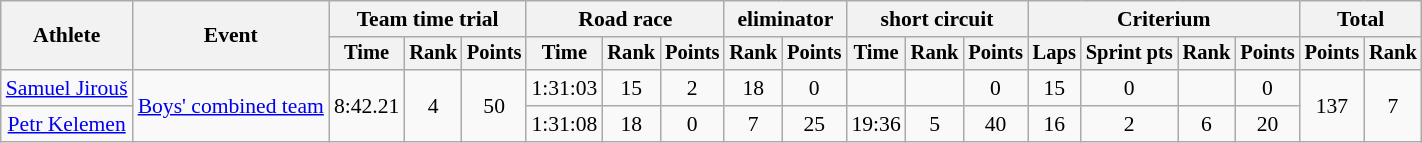<table class="wikitable" style="text-align:center; font-size:90%;">
<tr>
<th rowspan="2">Athlete</th>
<th rowspan="2">Event</th>
<th colspan="3">Team time trial</th>
<th colspan="3">Road race</th>
<th colspan="2"> eliminator</th>
<th colspan="3"> short circuit</th>
<th colspan="4">Criterium</th>
<th colspan="2">Total</th>
</tr>
<tr style="font-size:95%;">
<th>Time</th>
<th>Rank</th>
<th>Points</th>
<th>Time</th>
<th>Rank</th>
<th>Points</th>
<th>Rank</th>
<th>Points</th>
<th>Time</th>
<th>Rank</th>
<th>Points</th>
<th>Laps</th>
<th>Sprint pts</th>
<th>Rank</th>
<th>Points</th>
<th>Points</th>
<th>Rank</th>
</tr>
<tr>
<td><a href='#'>Samuel Jirouš</a></td>
<td rowspan=2><a href='#'>Boys' combined team</a></td>
<td rowspan=2>8:42.21</td>
<td rowspan=2>4</td>
<td rowspan=2>50</td>
<td>1:31:03</td>
<td>15</td>
<td>2</td>
<td>18</td>
<td>0</td>
<td> </td>
<td></td>
<td>0</td>
<td>15</td>
<td>0</td>
<td></td>
<td>0</td>
<td rowspan=2>137</td>
<td rowspan=2>7</td>
</tr>
<tr>
<td><a href='#'>Petr Kelemen</a></td>
<td>1:31:08</td>
<td>18</td>
<td>0</td>
<td>7</td>
<td>25</td>
<td>19:36</td>
<td>5</td>
<td>40</td>
<td>16</td>
<td>2</td>
<td>6</td>
<td>20</td>
</tr>
</table>
